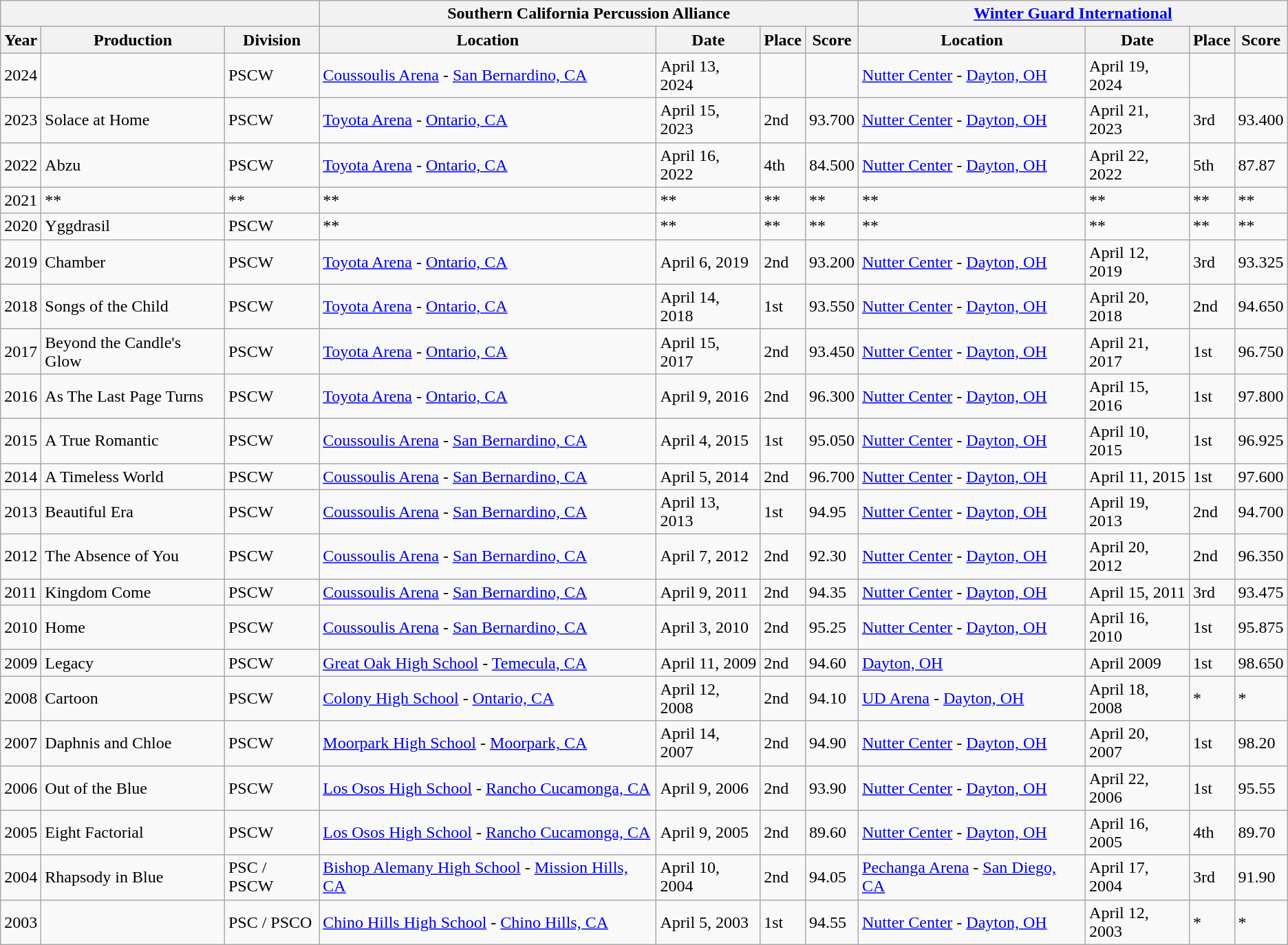<table class="wikitable mw-collapsible">
<tr>
<th colspan="3"></th>
<th colspan="4">Southern California Percussion Alliance </th>
<th colspan="4"><a href='#'>Winter Guard International</a></th>
</tr>
<tr>
<th>Year</th>
<th>Production</th>
<th>Division</th>
<th>Location</th>
<th>Date</th>
<th>Place</th>
<th>Score</th>
<th>Location</th>
<th>Date</th>
<th>Place</th>
<th>Score</th>
</tr>
<tr>
<td>2024</td>
<td></td>
<td>PSCW</td>
<td><a href='#'>Coussoulis Arena</a> - <a href='#'>San Bernardino, CA</a></td>
<td>April 13, 2024</td>
<td></td>
<td></td>
<td><a href='#'>Nutter Center</a> - <a href='#'>Dayton, OH</a></td>
<td>April 19, 2024</td>
<td></td>
<td></td>
</tr>
<tr>
<td>2023</td>
<td>Solace at Home</td>
<td>PSCW</td>
<td><a href='#'>Toyota Arena</a> - <a href='#'>Ontario, CA</a></td>
<td>April 15, 2023</td>
<td>2nd</td>
<td>93.700</td>
<td><a href='#'>Nutter Center</a> - <a href='#'>Dayton, OH</a></td>
<td>April 21, 2023</td>
<td>3rd</td>
<td>93.400</td>
</tr>
<tr>
<td>2022</td>
<td>Abzu</td>
<td>PSCW</td>
<td><a href='#'>Toyota Arena</a> - <a href='#'>Ontario, CA</a></td>
<td>April 16, 2022</td>
<td>4th</td>
<td>84.500</td>
<td><a href='#'>Nutter Center</a> - <a href='#'>Dayton, OH</a></td>
<td>April 22, 2022</td>
<td>5th</td>
<td>87.87</td>
</tr>
<tr>
<td>2021</td>
<td>**</td>
<td>**</td>
<td>**</td>
<td>**</td>
<td>**</td>
<td>**</td>
<td>**</td>
<td>**</td>
<td>**</td>
<td>**</td>
</tr>
<tr>
<td>2020</td>
<td>Yggdrasil</td>
<td>PSCW</td>
<td>**</td>
<td>**</td>
<td>**</td>
<td>**</td>
<td>**</td>
<td>**</td>
<td>**</td>
<td>**</td>
</tr>
<tr>
<td>2019</td>
<td>Chamber</td>
<td>PSCW</td>
<td><a href='#'>Toyota Arena</a> - <a href='#'>Ontario, CA</a></td>
<td>April 6, 2019</td>
<td>2nd</td>
<td>93.200</td>
<td><a href='#'>Nutter Center</a> - <a href='#'>Dayton, OH</a></td>
<td>April 12, 2019</td>
<td>3rd</td>
<td>93.325</td>
</tr>
<tr>
<td>2018</td>
<td>Songs of the Child</td>
<td>PSCW</td>
<td><a href='#'>Toyota Arena</a> - <a href='#'>Ontario, CA</a></td>
<td>April 14, 2018</td>
<td>1st</td>
<td>93.550</td>
<td><a href='#'>Nutter Center</a> - <a href='#'>Dayton, OH</a></td>
<td>April 20, 2018</td>
<td>2nd</td>
<td>94.650</td>
</tr>
<tr>
<td>2017</td>
<td>Beyond the Candle's Glow</td>
<td>PSCW</td>
<td><a href='#'>Toyota Arena</a> - <a href='#'>Ontario, CA</a></td>
<td>April 15, 2017</td>
<td>2nd</td>
<td>93.450</td>
<td><a href='#'>Nutter Center</a> - <a href='#'>Dayton, OH</a></td>
<td>April 21, 2017</td>
<td>1st</td>
<td>96.750</td>
</tr>
<tr>
<td>2016</td>
<td>As The Last Page Turns</td>
<td>PSCW</td>
<td><a href='#'>Toyota Arena</a> - <a href='#'>Ontario, CA</a></td>
<td>April 9, 2016</td>
<td>2nd</td>
<td>96.300</td>
<td><a href='#'>Nutter Center</a> - <a href='#'>Dayton, OH</a></td>
<td>April 15, 2016</td>
<td>1st</td>
<td>97.800</td>
</tr>
<tr>
<td>2015</td>
<td>A True Romantic</td>
<td>PSCW</td>
<td><a href='#'>Coussoulis Arena</a> - <a href='#'>San Bernardino, CA</a></td>
<td>April 4, 2015</td>
<td>1st</td>
<td>95.050</td>
<td><a href='#'>Nutter Center</a> - <a href='#'>Dayton, OH</a></td>
<td>April 10, 2015</td>
<td>1st</td>
<td>96.925</td>
</tr>
<tr>
<td>2014</td>
<td>A Timeless World</td>
<td>PSCW</td>
<td><a href='#'>Coussoulis Arena</a> - <a href='#'>San Bernardino, CA</a></td>
<td>April 5, 2014</td>
<td>2nd</td>
<td>96.700</td>
<td><a href='#'>Nutter Center</a> - <a href='#'>Dayton, OH</a></td>
<td>April 11, 2015</td>
<td>1st</td>
<td>97.600</td>
</tr>
<tr>
<td>2013</td>
<td>Beautiful Era</td>
<td>PSCW</td>
<td><a href='#'>Coussoulis Arena</a> - <a href='#'>San Bernardino, CA</a></td>
<td>April 13, 2013</td>
<td>1st</td>
<td>94.95</td>
<td><a href='#'>Nutter Center</a> - <a href='#'>Dayton, OH</a></td>
<td>April 19, 2013</td>
<td>2nd</td>
<td>94.700</td>
</tr>
<tr>
<td>2012</td>
<td>The Absence of You</td>
<td>PSCW</td>
<td><a href='#'>Coussoulis Arena</a> - <a href='#'>San Bernardino, CA</a></td>
<td>April 7, 2012</td>
<td>2nd</td>
<td>92.30</td>
<td><a href='#'>Nutter Center</a> - <a href='#'>Dayton, OH</a></td>
<td>April 20, 2012</td>
<td>2nd</td>
<td>96.350</td>
</tr>
<tr>
<td>2011</td>
<td>Kingdom Come</td>
<td>PSCW</td>
<td><a href='#'>Coussoulis Arena</a> - <a href='#'>San Bernardino, CA</a></td>
<td>April 9, 2011</td>
<td>2nd</td>
<td>94.35</td>
<td><a href='#'>Nutter Center</a> - <a href='#'>Dayton, OH</a></td>
<td>April 15, 2011</td>
<td>3rd</td>
<td>93.475</td>
</tr>
<tr>
<td>2010</td>
<td>Home</td>
<td>PSCW</td>
<td><a href='#'>Coussoulis Arena</a> - <a href='#'>San Bernardino, CA</a></td>
<td>April 3, 2010</td>
<td>2nd</td>
<td>95.25</td>
<td><a href='#'>Nutter Center</a> - <a href='#'>Dayton, OH</a></td>
<td>April 16, 2010</td>
<td>1st</td>
<td>95.875</td>
</tr>
<tr>
<td>2009</td>
<td>Legacy</td>
<td>PSCW</td>
<td><a href='#'>Great Oak High School</a> - <a href='#'>Temecula, CA</a></td>
<td>April 11, 2009</td>
<td>2nd</td>
<td>94.60</td>
<td><a href='#'>Dayton, OH</a></td>
<td>April 2009</td>
<td>1st</td>
<td>98.650</td>
</tr>
<tr>
<td>2008</td>
<td>Cartoon</td>
<td>PSCW</td>
<td><a href='#'>Colony High School</a> - <a href='#'>Ontario, CA</a></td>
<td>April 12, 2008</td>
<td>2nd</td>
<td>94.10</td>
<td><a href='#'>UD Arena</a> - <a href='#'>Dayton, OH</a></td>
<td>April 18, 2008</td>
<td>*</td>
<td>*</td>
</tr>
<tr>
<td>2007</td>
<td>Daphnis and Chloe</td>
<td>PSCW</td>
<td><a href='#'>Moorpark High School</a> - <a href='#'>Moorpark, CA</a></td>
<td>April 14, 2007</td>
<td>2nd</td>
<td>94.90</td>
<td><a href='#'>Nutter Center</a> - <a href='#'>Dayton, OH</a></td>
<td>April 20, 2007</td>
<td>1st</td>
<td>98.20</td>
</tr>
<tr>
<td>2006</td>
<td>Out of the Blue</td>
<td>PSCW</td>
<td><a href='#'>Los Osos High School</a> - <a href='#'>Rancho Cucamonga, CA</a></td>
<td>April 9, 2006</td>
<td>2nd</td>
<td>93.90</td>
<td><a href='#'>Nutter Center</a> - <a href='#'>Dayton, OH</a></td>
<td>April 22, 2006</td>
<td>1st</td>
<td>95.55</td>
</tr>
<tr>
<td>2005</td>
<td>Eight Factorial</td>
<td>PSCW</td>
<td><a href='#'>Los Osos High School</a> - <a href='#'>Rancho Cucamonga, CA</a></td>
<td>April 9, 2005</td>
<td>2nd</td>
<td>89.60</td>
<td><a href='#'>Nutter Center</a> - <a href='#'>Dayton, OH</a></td>
<td>April 16, 2005</td>
<td>4th</td>
<td>89.70</td>
</tr>
<tr>
<td>2004</td>
<td>Rhapsody in Blue</td>
<td>PSC / PSCW</td>
<td><a href='#'>Bishop Alemany High School</a> - <a href='#'>Mission Hills, CA</a></td>
<td>April 10, 2004</td>
<td>2nd</td>
<td>94.05</td>
<td><a href='#'>Pechanga Arena</a> - <a href='#'>San Diego, CA</a></td>
<td>April 17, 2004</td>
<td>3rd</td>
<td>91.90</td>
</tr>
<tr>
<td>2003</td>
<td></td>
<td>PSC / PSCO</td>
<td><a href='#'>Chino Hills High School</a> - <a href='#'>Chino Hills, CA</a></td>
<td>April 5, 2003</td>
<td>1st</td>
<td>94.55</td>
<td><a href='#'>Nutter Center</a> - <a href='#'>Dayton, OH</a></td>
<td>April 12, 2003</td>
<td>*</td>
<td>*</td>
</tr>
</table>
